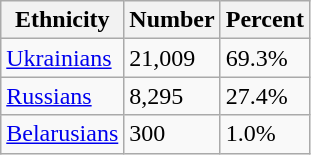<table class="wikitable">
<tr>
<th>Ethnicity</th>
<th>Number</th>
<th>Percent</th>
</tr>
<tr>
<td><a href='#'>Ukrainians</a></td>
<td>21,009</td>
<td>69.3%</td>
</tr>
<tr>
<td><a href='#'>Russians</a></td>
<td>8,295</td>
<td>27.4%</td>
</tr>
<tr>
<td><a href='#'>Belarusians</a></td>
<td>300</td>
<td>1.0%</td>
</tr>
</table>
